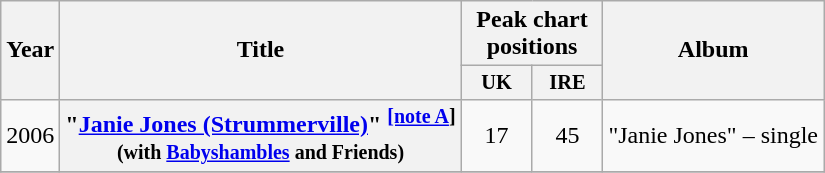<table class="wikitable plainrowheaders" style="text-align:center;">
<tr>
<th scope="col" rowspan="2">Year</th>
<th scope="col" rowspan="2">Title</th>
<th scope="col" colspan="2">Peak chart<br>positions</th>
<th scope="col" rowspan="2">Album</th>
</tr>
<tr>
<th scope="col" style="width:3em;font-size:85%;">UK<br></th>
<th scope="col" style="width:3em;font-size:85%;">IRE<br></th>
</tr>
<tr>
<td>2006</td>
<th scope="row">"<a href='#'>Janie Jones (Strummerville)</a>" <sup><span></span><a href='#'>[note A</a>]</sup><br><small>(with <a href='#'>Babyshambles</a> and Friends)</small></th>
<td>17</td>
<td>45</td>
<td>"Janie Jones" – single</td>
</tr>
<tr>
</tr>
</table>
